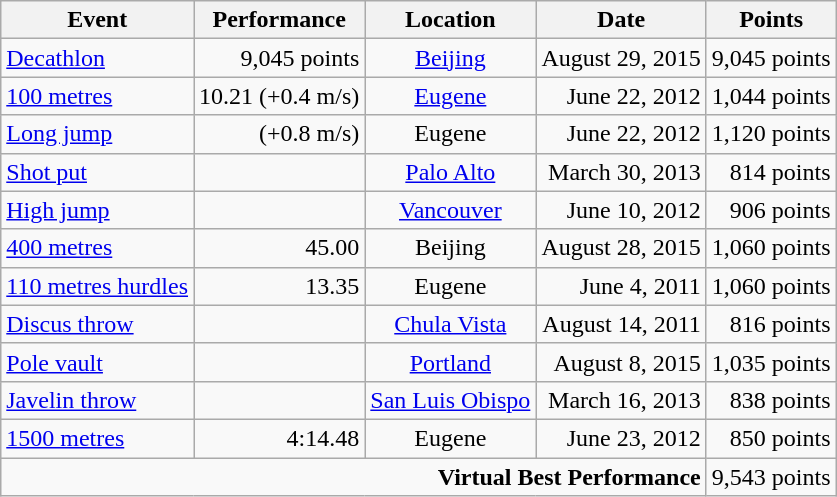<table class="wikitable">
<tr>
<th>Event</th>
<th>Performance</th>
<th>Location</th>
<th>Date</th>
<th>Points</th>
</tr>
<tr>
<td><a href='#'>Decathlon</a></td>
<td align=right>9,045 points </td>
<td align=center><a href='#'>Beijing</a></td>
<td align=right>August 29, 2015</td>
<td align=right>9,045 points</td>
</tr>
<tr>
<td><a href='#'>100 metres</a></td>
<td align=right>10.21 (+0.4 m/s)</td>
<td align=center><a href='#'>Eugene</a></td>
<td align=right>June 22, 2012</td>
<td align=right>1,044 points</td>
</tr>
<tr>
<td><a href='#'>Long jump</a></td>
<td align=right> (+0.8 m/s)</td>
<td align=center>Eugene</td>
<td align=right>June 22, 2012</td>
<td align=right>1,120 points</td>
</tr>
<tr>
<td><a href='#'>Shot put</a></td>
<td align=right></td>
<td align=center><a href='#'>Palo Alto</a></td>
<td align=right>March 30, 2013</td>
<td align=right>814 points</td>
</tr>
<tr>
<td><a href='#'>High jump</a></td>
<td align=right></td>
<td align=center><a href='#'>Vancouver</a></td>
<td align=right>June 10, 2012</td>
<td align=right>906 points</td>
</tr>
<tr>
<td><a href='#'>400 metres</a></td>
<td align=right>45.00</td>
<td align=center>Beijing</td>
<td align=right>August 28, 2015</td>
<td align=right>1,060 points</td>
</tr>
<tr>
<td><a href='#'>110 metres hurdles</a></td>
<td align=right>13.35</td>
<td align=center>Eugene</td>
<td align=right>June 4, 2011</td>
<td align=right>1,060 points</td>
</tr>
<tr>
<td><a href='#'>Discus throw</a></td>
<td align=right></td>
<td align=center><a href='#'>Chula Vista</a></td>
<td align=right>August 14, 2011</td>
<td align=right>816 points</td>
</tr>
<tr>
<td><a href='#'>Pole vault</a></td>
<td align=right></td>
<td align=center><a href='#'>Portland</a></td>
<td align=right>August 8, 2015</td>
<td align=right>1,035 points</td>
</tr>
<tr>
<td><a href='#'>Javelin throw</a></td>
<td align=right></td>
<td align=center><a href='#'>San Luis Obispo</a></td>
<td align=right>March 16, 2013</td>
<td align=right>838 points</td>
</tr>
<tr>
<td><a href='#'>1500 metres</a></td>
<td align=right>4:14.48</td>
<td align=center>Eugene</td>
<td align=right>June 23, 2012</td>
<td align=right>850 points</td>
</tr>
<tr>
<td colspan=4 align=right><strong>Virtual Best Performance</strong></td>
<td align=right>9,543 points</td>
</tr>
</table>
